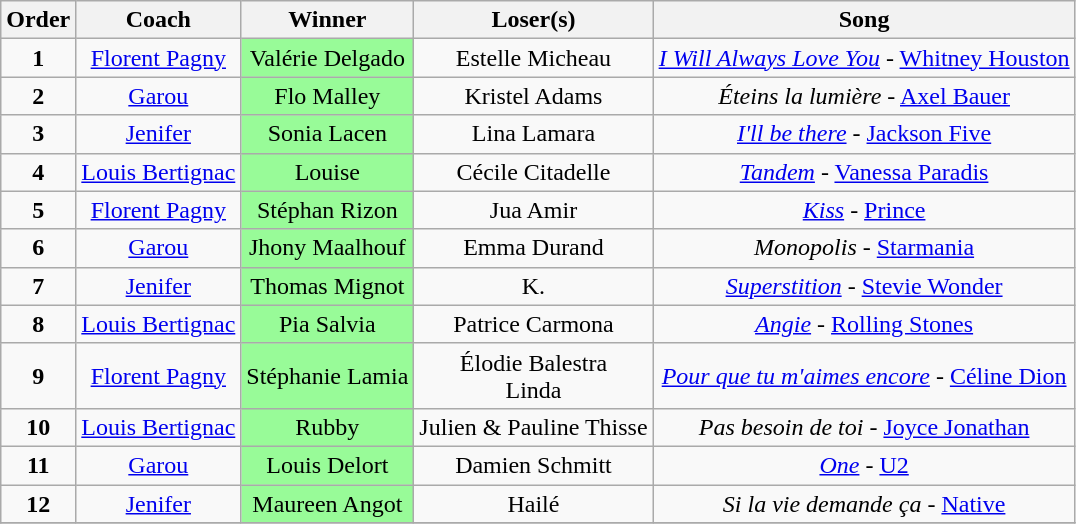<table class="wikitable sortable" style="text-align: center; width: auto;">
<tr>
<th>Order</th>
<th>Coach</th>
<th>Winner</th>
<th>Loser(s)</th>
<th>Song</th>
</tr>
<tr>
<td><strong>1</strong></td>
<td><a href='#'>Florent Pagny</a></td>
<td style="background:palegreen">Valérie Delgado</td>
<td>Estelle Micheau</td>
<td><em><a href='#'>I Will Always Love You</a></em> - <a href='#'>Whitney Houston</a></td>
</tr>
<tr>
<td><strong>2</strong></td>
<td><a href='#'>Garou</a></td>
<td style="background:palegreen">Flo Malley</td>
<td>Kristel Adams</td>
<td><em>Éteins la lumière</em> - <a href='#'>Axel Bauer</a></td>
</tr>
<tr>
<td><strong>3</strong></td>
<td><a href='#'>Jenifer</a></td>
<td style="background:palegreen">Sonia Lacen</td>
<td>Lina Lamara</td>
<td><em><a href='#'>I'll be there</a></em> - <a href='#'>Jackson Five</a></td>
</tr>
<tr>
<td><strong>4</strong></td>
<td><a href='#'>Louis Bertignac</a></td>
<td style="background:palegreen">Louise</td>
<td>Cécile Citadelle</td>
<td><em><a href='#'>Tandem</a></em> - <a href='#'>Vanessa Paradis</a></td>
</tr>
<tr>
<td><strong>5</strong></td>
<td><a href='#'>Florent Pagny</a></td>
<td style="background:palegreen">Stéphan Rizon</td>
<td>Jua Amir</td>
<td><em><a href='#'>Kiss</a></em> - <a href='#'>Prince</a></td>
</tr>
<tr>
<td><strong>6</strong></td>
<td><a href='#'>Garou</a></td>
<td style="background:palegreen">Jhony Maalhouf</td>
<td>Emma Durand</td>
<td><em>Monopolis</em> - <a href='#'>Starmania</a></td>
</tr>
<tr>
<td><strong>7</strong></td>
<td><a href='#'>Jenifer</a></td>
<td style="background:palegreen">Thomas Mignot</td>
<td>K.</td>
<td><em><a href='#'>Superstition</a></em> - <a href='#'>Stevie Wonder</a></td>
</tr>
<tr>
<td><strong>8</strong></td>
<td><a href='#'>Louis Bertignac</a></td>
<td style="background:palegreen">Pia Salvia</td>
<td>Patrice Carmona</td>
<td><em><a href='#'>Angie</a></em> - <a href='#'>Rolling Stones</a></td>
</tr>
<tr>
<td><strong>9</strong></td>
<td><a href='#'>Florent Pagny</a></td>
<td style="background:palegreen">Stéphanie Lamia</td>
<td>Élodie Balestra <br> Linda</td>
<td><em><a href='#'>Pour que tu m'aimes encore</a></em> - <a href='#'>Céline Dion</a></td>
</tr>
<tr>
<td><strong>10</strong></td>
<td><a href='#'>Louis Bertignac</a></td>
<td style="background:palegreen">Rubby</td>
<td>Julien & Pauline Thisse</td>
<td><em>Pas besoin de toi</em> - <a href='#'>Joyce Jonathan</a></td>
</tr>
<tr>
<td><strong>11</strong></td>
<td><a href='#'>Garou</a></td>
<td style="background:palegreen">Louis Delort</td>
<td>Damien Schmitt</td>
<td><em><a href='#'>One</a></em> - <a href='#'>U2</a></td>
</tr>
<tr>
<td><strong>12</strong></td>
<td><a href='#'>Jenifer</a></td>
<td style="background:palegreen">Maureen Angot</td>
<td>Hailé</td>
<td><em>Si la vie demande ça</em> - <a href='#'>Native</a></td>
</tr>
<tr>
</tr>
</table>
